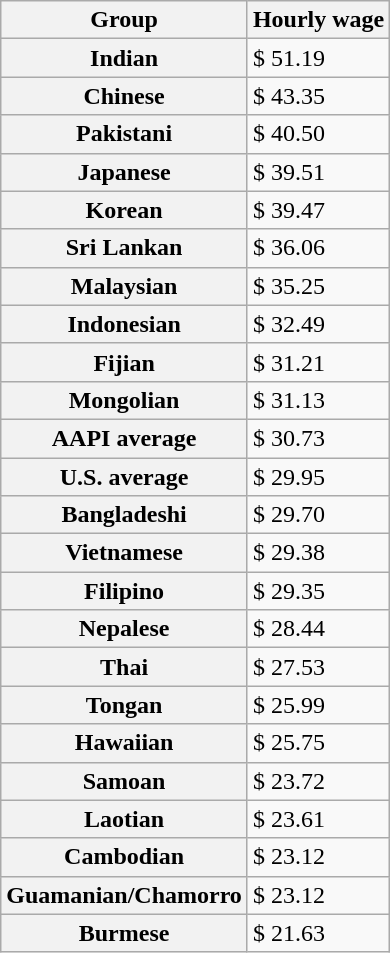<table class="wikitable">
<tr>
<th>Group</th>
<th>Hourly wage</th>
</tr>
<tr>
<th>Indian</th>
<td>$ 51.19</td>
</tr>
<tr>
<th>Chinese</th>
<td>$ 43.35</td>
</tr>
<tr>
<th>Pakistani</th>
<td>$ 40.50</td>
</tr>
<tr>
<th>Japanese</th>
<td>$ 39.51</td>
</tr>
<tr>
<th>Korean</th>
<td>$ 39.47</td>
</tr>
<tr>
<th>Sri Lankan</th>
<td>$ 36.06</td>
</tr>
<tr>
<th>Malaysian</th>
<td>$ 35.25</td>
</tr>
<tr>
<th>Indonesian</th>
<td>$ 32.49</td>
</tr>
<tr>
<th>Fijian</th>
<td>$ 31.21</td>
</tr>
<tr>
<th>Mongolian</th>
<td>$ 31.13</td>
</tr>
<tr>
<th>AAPI average</th>
<td>$ 30.73</td>
</tr>
<tr>
<th>U.S. average</th>
<td>$ 29.95</td>
</tr>
<tr>
<th>Bangladeshi</th>
<td>$ 29.70</td>
</tr>
<tr>
<th>Vietnamese</th>
<td>$ 29.38</td>
</tr>
<tr>
<th>Filipino</th>
<td>$ 29.35</td>
</tr>
<tr>
<th>Nepalese</th>
<td>$ 28.44</td>
</tr>
<tr>
<th>Thai</th>
<td>$ 27.53</td>
</tr>
<tr>
<th>Tongan</th>
<td>$ 25.99</td>
</tr>
<tr>
<th>Hawaiian</th>
<td>$ 25.75</td>
</tr>
<tr>
<th>Samoan</th>
<td>$ 23.72</td>
</tr>
<tr>
<th>Laotian</th>
<td>$ 23.61</td>
</tr>
<tr>
<th>Cambodian</th>
<td>$ 23.12</td>
</tr>
<tr>
<th>Guamanian/Chamorro</th>
<td>$ 23.12</td>
</tr>
<tr>
<th>Burmese</th>
<td>$ 21.63</td>
</tr>
</table>
